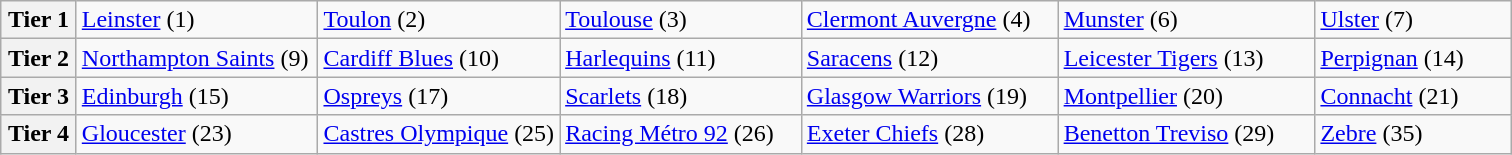<table class="wikitable">
<tr>
<th width=5%>Tier 1</th>
<td width=16%> <a href='#'>Leinster</a>  (1)</td>
<td width=16%> <a href='#'>Toulon</a> (2)</td>
<td width=16%> <a href='#'>Toulouse</a> (3)</td>
<td width=17%> <a href='#'>Clermont Auvergne</a> (4)</td>
<td width=17%> <a href='#'>Munster</a>  (6)</td>
<td width=14%> <a href='#'>Ulster</a>  (7)</td>
</tr>
<tr>
<th>Tier 2</th>
<td> <a href='#'>Northampton Saints</a> (9)</td>
<td> <a href='#'>Cardiff Blues</a> (10)</td>
<td> <a href='#'>Harlequins</a> (11)</td>
<td> <a href='#'>Saracens</a> (12)</td>
<td> <a href='#'>Leicester Tigers</a> (13)</td>
<td> <a href='#'>Perpignan</a> (14)</td>
</tr>
<tr>
<th>Tier 3</th>
<td> <a href='#'>Edinburgh</a> (15)</td>
<td> <a href='#'>Ospreys</a> (17)</td>
<td> <a href='#'>Scarlets</a> (18)</td>
<td> <a href='#'>Glasgow Warriors</a> (19)</td>
<td> <a href='#'>Montpellier</a> (20)</td>
<td> <a href='#'>Connacht</a> (21)</td>
</tr>
<tr>
<th>Tier 4</th>
<td> <a href='#'>Gloucester</a> (23)</td>
<td> <a href='#'>Castres Olympique</a> (25)</td>
<td> <a href='#'>Racing Métro 92</a> (26)</td>
<td> <a href='#'>Exeter Chiefs</a> (28)</td>
<td> <a href='#'>Benetton Treviso</a> (29)</td>
<td> <a href='#'>Zebre</a> (35)</td>
</tr>
</table>
